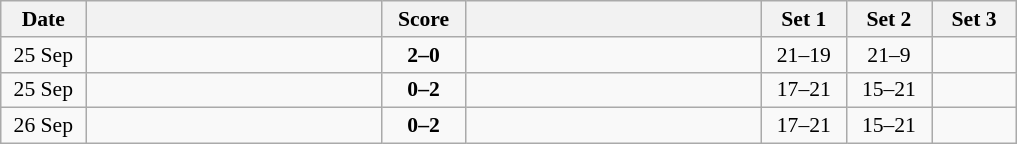<table class="wikitable" style="text-align: center; font-size:90% ">
<tr>
<th width="50">Date</th>
<th align="right" width="190"></th>
<th width="50">Score</th>
<th align="left" width="190"></th>
<th width="50">Set 1</th>
<th width="50">Set 2</th>
<th width="50">Set 3</th>
</tr>
<tr>
<td>25 Sep</td>
<td align=right><strong></strong></td>
<td align=center><strong>2–0</strong></td>
<td align=left></td>
<td>21–19</td>
<td>21–9</td>
<td></td>
</tr>
<tr>
<td>25 Sep</td>
<td align=right></td>
<td align=center><strong>0–2</strong></td>
<td align=left><strong></strong></td>
<td>17–21</td>
<td>15–21</td>
<td></td>
</tr>
<tr>
<td>26 Sep</td>
<td align=right></td>
<td align=center><strong>0–2</strong></td>
<td align=left><strong></strong></td>
<td>17–21</td>
<td>15–21</td>
<td></td>
</tr>
</table>
